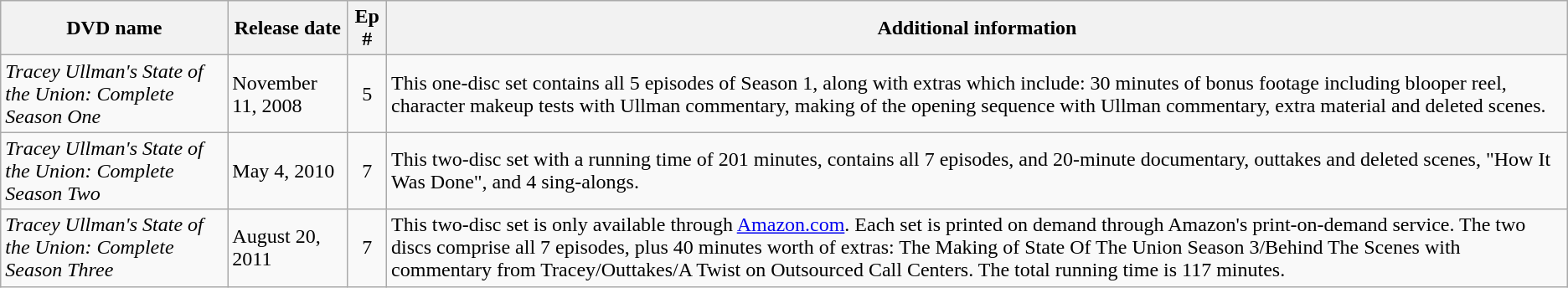<table class="wikitable">
<tr>
<th>DVD name</th>
<th>Release date</th>
<th>Ep #</th>
<th>Additional information</th>
</tr>
<tr>
<td><em>Tracey Ullman's State of the Union: Complete Season One</em></td>
<td>November 11, 2008</td>
<td style="text-align:center;">5</td>
<td>This one-disc set contains all 5 episodes of Season 1, along with extras which include: 30 minutes of bonus footage including blooper reel, character makeup tests with Ullman commentary, making of the opening sequence with Ullman commentary, extra material and deleted scenes.</td>
</tr>
<tr>
<td><em>Tracey Ullman's State of the Union: Complete Season Two</em></td>
<td>May 4, 2010</td>
<td style="text-align:center;">7</td>
<td>This two-disc set with a running time of 201 minutes, contains all 7 episodes, and 20-minute documentary, outtakes and deleted scenes, "How It Was Done", and 4 sing-alongs.</td>
</tr>
<tr>
<td><em>Tracey Ullman's State of the Union: Complete Season Three</em></td>
<td>August 20, 2011</td>
<td style="text-align:center;">7</td>
<td>This two-disc set is only available through <a href='#'>Amazon.com</a>.  Each set is printed on demand through Amazon's print-on-demand service.  The two discs comprise all 7 episodes, plus 40 minutes worth of extras: The Making of State Of The Union Season 3/Behind The Scenes with commentary from Tracey/Outtakes/A Twist on Outsourced Call Centers.  The total running time is 117 minutes.</td>
</tr>
</table>
